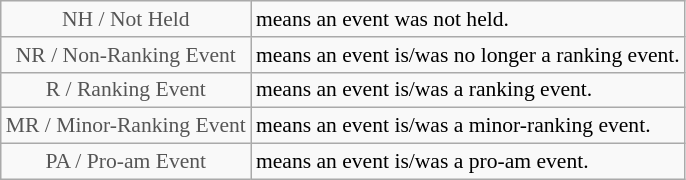<table class="wikitable" style="font-size:90%">
<tr>
<td style="text-align:center; color:#555555;" colspan="4">NH / Not Held</td>
<td>means an event was not held.</td>
</tr>
<tr>
<td style="text-align:center; color:#555555;" colspan="4">NR / Non-Ranking Event</td>
<td>means an event is/was no longer a ranking event.</td>
</tr>
<tr>
<td style="text-align:center; color:#555555;" colspan="4">R / Ranking Event</td>
<td>means an event is/was a ranking event.</td>
</tr>
<tr>
<td style="text-align:center; color:#555555;" colspan="4">MR / Minor-Ranking Event</td>
<td>means an event is/was a minor-ranking event.</td>
</tr>
<tr>
<td style="text-align:center; color:#555555;" colspan="4">PA / Pro-am Event</td>
<td>means an event is/was a pro-am event.</td>
</tr>
</table>
